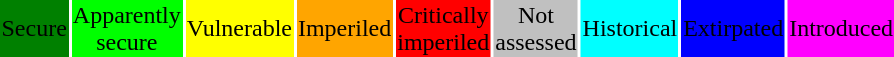<table>
<tr>
<td bgcolor=green align="center">Secure</td>
<td bgcolor=lime align="center">Apparently <br> secure</td>
<td bgcolor=yellow align="center">Vulnerable</td>
<td bgcolor=orange align="center">Imperiled</td>
<td bgcolor=red align="center">Critically <br> imperiled</td>
<td bgcolor=silver align="center">Not <br> assessed</td>
<td bgcolor=cyan align="center">Historical</td>
<td bgcolor=blue align="center">Extirpated</td>
<td bgcolor=fuchsia align="center">Introduced</td>
</tr>
</table>
